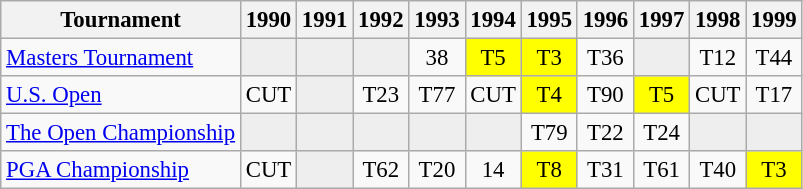<table class="wikitable" style="font-size:95%;text-align:center;">
<tr>
<th>Tournament</th>
<th>1990</th>
<th>1991</th>
<th>1992</th>
<th>1993</th>
<th>1994</th>
<th>1995</th>
<th>1996</th>
<th>1997</th>
<th>1998</th>
<th>1999</th>
</tr>
<tr>
<td align=left><a href='#'>Masters Tournament</a></td>
<td style="background:#eeeeee;"></td>
<td style="background:#eeeeee;"></td>
<td style="background:#eeeeee;"></td>
<td>38</td>
<td style="background:yellow;">T5</td>
<td style="background:yellow;">T3</td>
<td>T36</td>
<td style="background:#eeeeee;"></td>
<td>T12</td>
<td>T44</td>
</tr>
<tr>
<td align=left><a href='#'>U.S. Open</a></td>
<td>CUT</td>
<td style="background:#eeeeee;"></td>
<td>T23</td>
<td>T77</td>
<td>CUT</td>
<td style="background:yellow;">T4</td>
<td>T90</td>
<td style="background:yellow;">T5</td>
<td>CUT</td>
<td>T17</td>
</tr>
<tr>
<td align=left><a href='#'>The Open Championship</a></td>
<td style="background:#eeeeee;"></td>
<td style="background:#eeeeee;"></td>
<td style="background:#eeeeee;"></td>
<td style="background:#eeeeee;"></td>
<td style="background:#eeeeee;"></td>
<td>T79</td>
<td>T22</td>
<td>T24</td>
<td style="background:#eeeeee;"></td>
<td style="background:#eeeeee;"></td>
</tr>
<tr>
<td align=left><a href='#'>PGA Championship</a></td>
<td>CUT</td>
<td style="background:#eeeeee;"></td>
<td>T62</td>
<td>T20</td>
<td>14</td>
<td style="background:yellow;">T8</td>
<td>T31</td>
<td>T61</td>
<td>T40</td>
<td style="background:yellow;">T3</td>
</tr>
</table>
